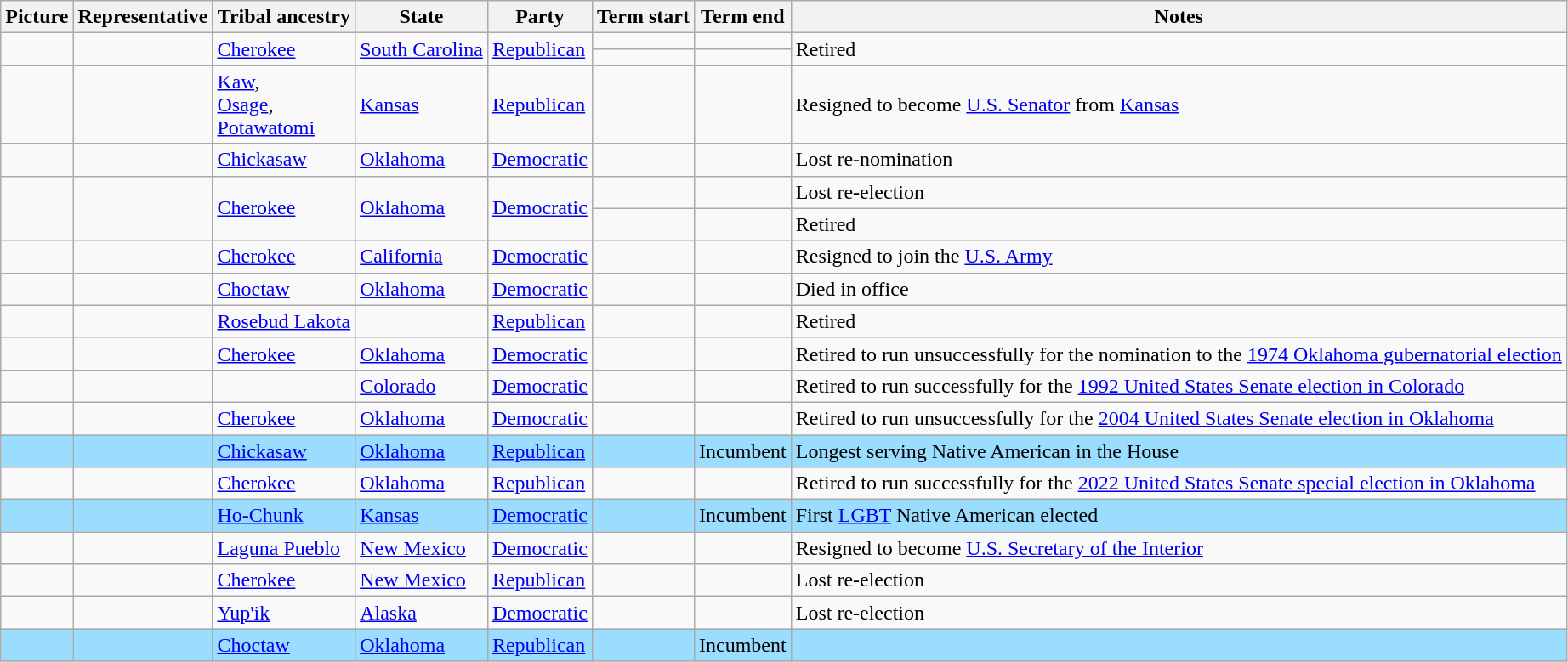<table class="wikitable sortable">
<tr>
<th>Picture</th>
<th>Representative<br></th>
<th>Tribal ancestry</th>
<th>State</th>
<th>Party</th>
<th>Term start</th>
<th>Term end</th>
<th>Notes</th>
</tr>
<tr>
<td rowspan=2></td>
<td rowspan=2><strong></strong><br></td>
<td rowspan=2><a href='#'>Cherokee</a></td>
<td rowspan=2> <a href='#'>South Carolina</a></td>
<td rowspan=2 ><a href='#'>Republican</a></td>
<td></td>
<td></td>
<td rowspan=2>Retired</td>
</tr>
<tr>
<td></td>
<td></td>
</tr>
<tr>
<td></td>
<td><strong></strong><br></td>
<td><a href='#'>Kaw</a>,<br><a href='#'>Osage</a>,<br><a href='#'>Potawatomi</a></td>
<td> <a href='#'>Kansas</a></td>
<td><a href='#'>Republican</a></td>
<td></td>
<td></td>
<td>Resigned to become <a href='#'>U.S. Senator</a> from <a href='#'>Kansas</a></td>
</tr>
<tr>
<td></td>
<td><strong></strong><br></td>
<td><a href='#'>Chickasaw</a></td>
<td> <a href='#'>Oklahoma</a></td>
<td><a href='#'>Democratic</a></td>
<td></td>
<td></td>
<td>Lost re-nomination</td>
</tr>
<tr>
<td rowspan=2></td>
<td rowspan=2><strong></strong><br></td>
<td rowspan=2><a href='#'>Cherokee</a></td>
<td rowspan=2> <a href='#'>Oklahoma</a></td>
<td rowspan=2 ><a href='#'>Democratic</a></td>
<td></td>
<td></td>
<td>Lost re-election</td>
</tr>
<tr>
<td></td>
<td></td>
<td>Retired</td>
</tr>
<tr>
<td></td>
<td><strong></strong><br></td>
<td><a href='#'>Cherokee</a></td>
<td> <a href='#'>California</a></td>
<td><a href='#'>Democratic</a></td>
<td></td>
<td></td>
<td>Resigned to join the <a href='#'>U.S. Army</a></td>
</tr>
<tr>
<td></td>
<td><strong></strong><br></td>
<td><a href='#'>Choctaw</a></td>
<td> <a href='#'>Oklahoma</a></td>
<td><a href='#'>Democratic</a></td>
<td></td>
<td></td>
<td>Died in office</td>
</tr>
<tr>
<td></td>
<td><strong></strong><br></td>
<td><a href='#'>Rosebud Lakota</a></td>
<td></td>
<td><a href='#'>Republican</a></td>
<td></td>
<td></td>
<td>Retired</td>
</tr>
<tr>
<td></td>
<td><strong></strong><br></td>
<td><a href='#'>Cherokee</a></td>
<td> <a href='#'>Oklahoma</a></td>
<td><a href='#'>Democratic</a></td>
<td></td>
<td></td>
<td>Retired to run unsuccessfully for the nomination to the <a href='#'>1974 Oklahoma gubernatorial election</a></td>
</tr>
<tr>
<td></td>
<td><strong></strong><br></td>
<td></td>
<td> <a href='#'>Colorado</a></td>
<td><a href='#'>Democratic</a></td>
<td></td>
<td></td>
<td>Retired to run successfully for the <a href='#'>1992 United States Senate election in Colorado</a></td>
</tr>
<tr>
<td></td>
<td><strong></strong><br></td>
<td><a href='#'>Cherokee</a></td>
<td> <a href='#'>Oklahoma</a></td>
<td><a href='#'>Democratic</a></td>
<td></td>
<td></td>
<td>Retired to run unsuccessfully for the <a href='#'>2004 United States Senate election in Oklahoma</a></td>
</tr>
<tr style="background:#9BDDFF">
<td></td>
<td><strong></strong><br></td>
<td><a href='#'>Chickasaw</a></td>
<td> <a href='#'>Oklahoma</a></td>
<td><a href='#'>Republican</a></td>
<td></td>
<td>Incumbent</td>
<td>Longest serving Native American in the House</td>
</tr>
<tr>
<td></td>
<td><strong></strong><br></td>
<td><a href='#'>Cherokee</a></td>
<td> <a href='#'>Oklahoma</a></td>
<td><a href='#'>Republican</a></td>
<td></td>
<td></td>
<td>Retired to run successfully for the <a href='#'>2022 United States Senate special election in Oklahoma</a></td>
</tr>
<tr style="background:#9BDDFF">
<td></td>
<td><strong></strong><br></td>
<td><a href='#'>Ho-Chunk</a></td>
<td> <a href='#'>Kansas</a></td>
<td><a href='#'>Democratic</a></td>
<td></td>
<td>Incumbent</td>
<td>First <a href='#'>LGBT</a> Native American elected</td>
</tr>
<tr>
<td></td>
<td><strong></strong><br></td>
<td><a href='#'>Laguna Pueblo</a></td>
<td> <a href='#'>New Mexico</a></td>
<td><a href='#'>Democratic</a></td>
<td></td>
<td></td>
<td>Resigned to become <a href='#'>U.S. Secretary of the Interior</a></td>
</tr>
<tr>
<td></td>
<td><strong></strong><br></td>
<td><a href='#'>Cherokee</a></td>
<td> <a href='#'>New Mexico</a></td>
<td><a href='#'>Republican</a></td>
<td></td>
<td></td>
<td>Lost re-election</td>
</tr>
<tr>
<td></td>
<td><strong></strong> <br></td>
<td><a href='#'>Yup'ik</a></td>
<td> <a href='#'>Alaska</a></td>
<td><a href='#'>Democratic</a></td>
<td></td>
<td></td>
<td>Lost re-election</td>
</tr>
<tr style="background:#9BDDFF">
<td></td>
<td><strong> </strong> <br></td>
<td><a href='#'>Choctaw</a></td>
<td> <a href='#'>Oklahoma</a></td>
<td><a href='#'>Republican</a></td>
<td></td>
<td>Incumbent</td>
<td></td>
</tr>
</table>
